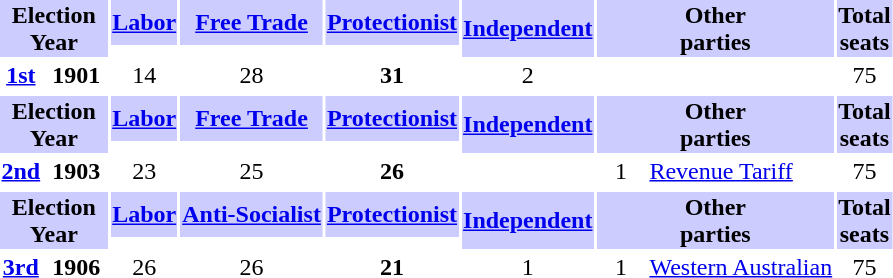<table class="toccolours" style="margin:0 auto; clear:both;" border=0 align="left">
<tr>
</tr>
<tr>
</tr>
<tr style="background:#ccf;">
<th colspan=2 rowspan=2>Election<br>Year</th>
<th colspan="2"><a href='#'>Labor</a></th>
<th colspan="2"><a href='#'>Free Trade</a></th>
<th><a href='#'>Protectionist</a></th>
<th rowspan="2"><a href='#'>Independent</a></th>
<th colspan="2" rowspan="2">Other<br>parties</th>
<th rowspan="2">Total<br>seats</th>
</tr>
<tr>
<td height=4 colspan=2 ></td>
<td colspan=2 ></td>
<td></td>
</tr>
<tr>
<th width=20><a href='#'>1st</a></th>
<th width=40>1901</th>
<td colspan="2" style="text-align:center;">14</td>
<td colspan="2" style="text-align:center;">28</td>
<td style="text-align:center;"><strong>31</strong></td>
<td style="text-align:center;">2</td>
<td colspan="2" style="text-align:center;"> </td>
<td style="text-align:center;">75</td>
</tr>
<tr>
</tr>
<tr style="background:#ccf;">
<th colspan=2 rowspan=2>Election<br>Year</th>
<th colspan="2"><a href='#'>Labor</a></th>
<th colspan="2"><a href='#'>Free Trade</a></th>
<th><a href='#'>Protectionist</a></th>
<th rowspan="2"><a href='#'>Independent</a></th>
<th colspan="2" rowspan="2">Other<br>parties</th>
<th rowspan="2">Total<br>seats</th>
</tr>
<tr>
<td height=4 colspan=2 ></td>
<td colspan=2 ></td>
<td></td>
</tr>
<tr>
<th><a href='#'>2nd</a></th>
<th>1903</th>
<td colspan="2" style="text-align:center;">23</td>
<td colspan="2" style="text-align:center;">25</td>
<td style="text-align:center;"><strong>26</strong></td>
<td style="text-align:center;"> </td>
<td style="width:30px; text-align:center;">1</td>
<td><a href='#'>Revenue Tariff</a></td>
<td style="text-align:center;">75</td>
</tr>
<tr>
</tr>
<tr style="background:#ccf;">
<th colspan=2 rowspan=2>Election<br>Year</th>
<th colspan="2"><a href='#'>Labor</a></th>
<th colspan="2"><a href='#'>Anti-Socialist</a></th>
<th><a href='#'>Protectionist</a></th>
<th rowspan="2"><a href='#'>Independent</a></th>
<th colspan="2" rowspan="2">Other<br>parties</th>
<th rowspan="2">Total<br>seats</th>
</tr>
<tr>
<td height=4 colspan=2 ></td>
<td colspan=2 ></td>
<td></td>
</tr>
<tr>
<th><a href='#'>3rd</a></th>
<th>1906</th>
<td colspan="2" style="text-align:center;">26</td>
<td colspan="2" style="text-align:center;">26</td>
<td style="text-align:center;"><strong>21</strong></td>
<td style="text-align:center;">1</td>
<td style="width:30px; text-align:center;">1</td>
<td><a href='#'>Western Australian</a></td>
<td style="text-align:center;">75</td>
</tr>
<tr style="background:#eee;">
</tr>
</table>
